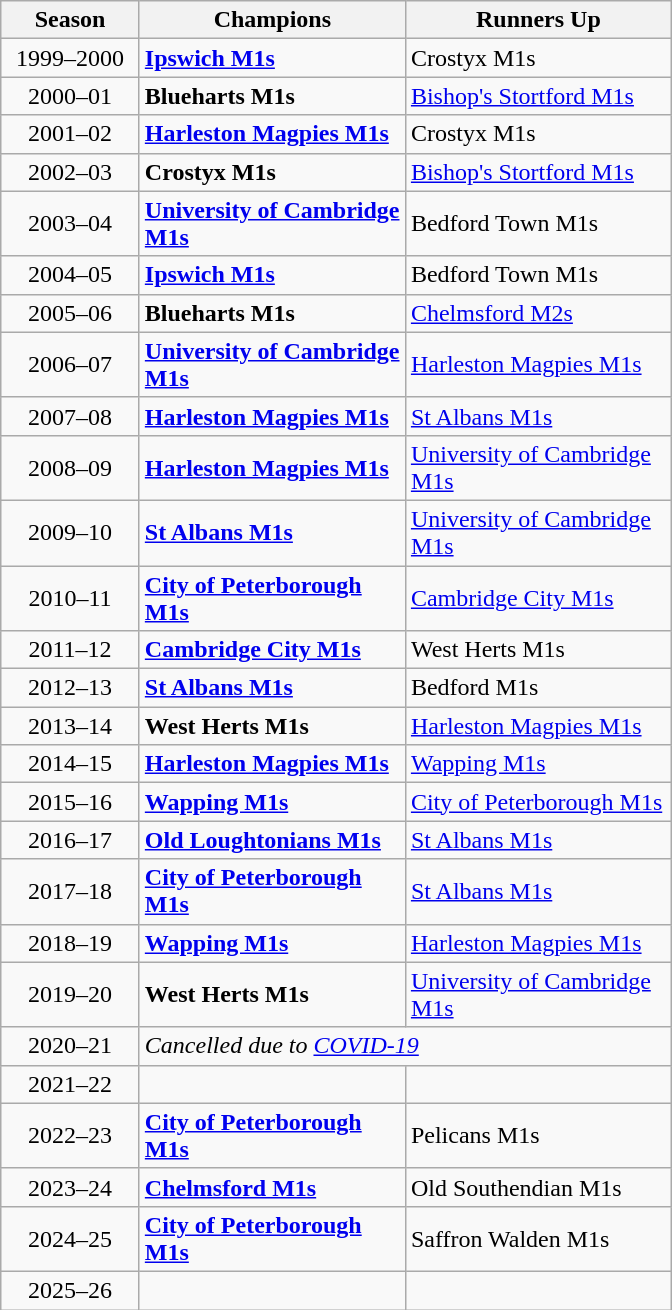<table class="wikitable" style="text-align:centre; margin-left:1em;">
<tr>
<th style="width:85px">Season</th>
<th style="width:170px">Champions</th>
<th style="width:170px">Runners Up</th>
</tr>
<tr>
<td style="text-align:center">1999–2000</td>
<td><strong><a href='#'>Ipswich M1s</a></strong></td>
<td>Crostyx M1s</td>
</tr>
<tr>
<td style="text-align:center">2000–01</td>
<td><strong>Blueharts M1s</strong></td>
<td><a href='#'>Bishop's Stortford M1s</a></td>
</tr>
<tr>
<td style="text-align:center">2001–02</td>
<td><strong><a href='#'>Harleston Magpies M1s</a></strong></td>
<td>Crostyx M1s</td>
</tr>
<tr>
<td style="text-align:center">2002–03</td>
<td><strong>Crostyx M1s</strong></td>
<td><a href='#'>Bishop's Stortford M1s</a></td>
</tr>
<tr>
<td style="text-align:center">2003–04</td>
<td><strong><a href='#'>University of Cambridge M1s</a></strong></td>
<td>Bedford Town M1s</td>
</tr>
<tr>
<td style="text-align:center">2004–05</td>
<td><strong><a href='#'>Ipswich M1s</a></strong></td>
<td>Bedford Town M1s</td>
</tr>
<tr>
<td style="text-align:center">2005–06</td>
<td><strong>Blueharts M1s</strong></td>
<td><a href='#'>Chelmsford M2s</a></td>
</tr>
<tr>
<td style="text-align:center">2006–07</td>
<td><strong><a href='#'>University of Cambridge M1s</a></strong></td>
<td><a href='#'>Harleston Magpies M1s</a></td>
</tr>
<tr>
<td style="text-align:center">2007–08</td>
<td><strong><a href='#'>Harleston Magpies M1s</a></strong></td>
<td><a href='#'>St Albans M1s</a></td>
</tr>
<tr>
<td style="text-align:center">2008–09</td>
<td><strong><a href='#'>Harleston Magpies M1s</a></strong></td>
<td><a href='#'>University of Cambridge M1s</a></td>
</tr>
<tr>
<td style="text-align:center">2009–10</td>
<td><strong><a href='#'>St Albans M1s</a></strong></td>
<td><a href='#'>University of Cambridge M1s</a></td>
</tr>
<tr>
<td style="text-align:center">2010–11</td>
<td><strong><a href='#'>City of Peterborough M1s</a></strong></td>
<td><a href='#'>Cambridge City M1s</a></td>
</tr>
<tr>
<td style="text-align:center">2011–12</td>
<td><strong><a href='#'>Cambridge City M1s</a></strong></td>
<td>West Herts M1s</td>
</tr>
<tr>
<td style="text-align:center">2012–13</td>
<td><strong><a href='#'>St Albans M1s</a></strong></td>
<td>Bedford M1s</td>
</tr>
<tr>
<td style="text-align:center">2013–14</td>
<td><strong>West Herts M1s</strong></td>
<td><a href='#'>Harleston Magpies M1s</a></td>
</tr>
<tr>
<td style="text-align:center">2014–15</td>
<td><strong><a href='#'>Harleston Magpies M1s</a></strong></td>
<td><a href='#'>Wapping M1s</a></td>
</tr>
<tr>
<td style="text-align:center">2015–16</td>
<td><strong><a href='#'>Wapping M1s</a></strong></td>
<td><a href='#'>City of Peterborough M1s</a></td>
</tr>
<tr>
<td style="text-align:center">2016–17</td>
<td><strong><a href='#'>Old Loughtonians M1s</a></strong></td>
<td><a href='#'>St Albans M1s</a></td>
</tr>
<tr>
<td style="text-align:center">2017–18</td>
<td><strong><a href='#'>City of Peterborough M1s</a></strong></td>
<td><a href='#'>St Albans M1s</a></td>
</tr>
<tr>
<td style="text-align:center">2018–19</td>
<td><strong><a href='#'>Wapping M1s</a></strong></td>
<td><a href='#'>Harleston Magpies M1s</a></td>
</tr>
<tr>
<td style="text-align:center">2019–20</td>
<td><strong>West Herts M1s</strong></td>
<td><a href='#'>University of Cambridge M1s</a></td>
</tr>
<tr>
<td style="text-align:center">2020–21</td>
<td colspan=2><em>Cancelled due to <a href='#'>COVID-19</a></em></td>
</tr>
<tr>
<td style="text-align:center">2021–22</td>
<td></td>
<td></td>
</tr>
<tr>
<td style="text-align:center">2022–23</td>
<td><strong><a href='#'>City of Peterborough M1s</a></strong></td>
<td>Pelicans M1s</td>
</tr>
<tr>
<td style="text-align:center">2023–24</td>
<td><strong><a href='#'>Chelmsford M1s</a></strong></td>
<td>Old Southendian M1s</td>
</tr>
<tr>
<td style="text-align:center">2024–25</td>
<td><strong><a href='#'>City of Peterborough M1s</a></strong></td>
<td>Saffron Walden M1s</td>
</tr>
<tr>
<td style="text-align:center">2025–26</td>
<td></td>
<td></td>
</tr>
</table>
